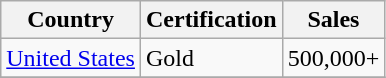<table class="wikitable" border="1">
<tr>
<th>Country</th>
<th>Certification</th>
<th>Sales</th>
</tr>
<tr>
<td><a href='#'>United States</a></td>
<td>Gold</td>
<td>500,000+</td>
</tr>
<tr>
</tr>
</table>
